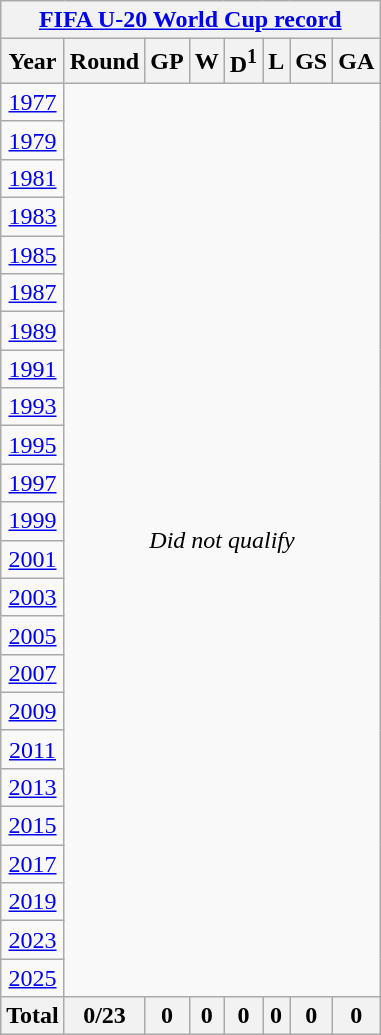<table class="wikitable" style="text-align: center;">
<tr>
<th colspan=8><a href='#'>FIFA U-20 World Cup record</a></th>
</tr>
<tr>
<th>Year</th>
<th>Round</th>
<th>GP</th>
<th>W</th>
<th>D<sup>1</sup></th>
<th>L</th>
<th>GS</th>
<th>GA</th>
</tr>
<tr>
<td> <a href='#'>1977</a></td>
<td colspan=7 rowspan=24><em>Did not qualify</em></td>
</tr>
<tr>
<td> <a href='#'>1979</a></td>
</tr>
<tr>
<td> <a href='#'>1981</a></td>
</tr>
<tr>
<td> <a href='#'>1983</a></td>
</tr>
<tr>
<td> <a href='#'>1985</a></td>
</tr>
<tr>
<td> <a href='#'>1987</a></td>
</tr>
<tr>
<td> <a href='#'>1989</a></td>
</tr>
<tr>
<td> <a href='#'>1991</a></td>
</tr>
<tr>
<td> <a href='#'>1993</a></td>
</tr>
<tr>
<td> <a href='#'>1995</a></td>
</tr>
<tr>
<td> <a href='#'>1997</a></td>
</tr>
<tr>
<td> <a href='#'>1999</a></td>
</tr>
<tr>
<td> <a href='#'>2001</a></td>
</tr>
<tr>
<td> <a href='#'>2003</a></td>
</tr>
<tr>
<td> <a href='#'>2005</a></td>
</tr>
<tr>
<td> <a href='#'>2007</a></td>
</tr>
<tr>
<td> <a href='#'>2009</a></td>
</tr>
<tr>
<td> <a href='#'>2011</a></td>
</tr>
<tr>
<td> <a href='#'>2013</a></td>
</tr>
<tr>
<td> <a href='#'>2015</a></td>
</tr>
<tr>
<td> <a href='#'>2017</a></td>
</tr>
<tr>
<td> <a href='#'>2019</a></td>
</tr>
<tr>
<td> <a href='#'>2023</a></td>
</tr>
<tr>
<td> <a href='#'>2025</a></td>
</tr>
<tr>
<th><strong>Total</strong></th>
<th>0/23</th>
<th>0</th>
<th>0</th>
<th>0</th>
<th>0</th>
<th>0</th>
<th>0</th>
</tr>
</table>
